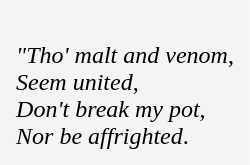<table cellpadding=10 border="0" align=center>
<tr>
<td bgcolor=#f4f4f4><br><em>"Tho' malt and venom</em>,<br>
<em>Seem united</em>,<br>
<em>Don't break my pot</em>,<br>
<em>Nor be affrighted</em>.<br></td>
</tr>
</table>
